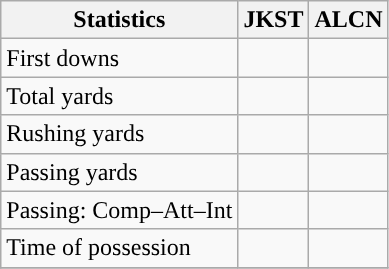<table class="wikitable" style="float: left;">
<tr>
<th>Statistics</th>
<th>JKST</th>
<th>ALCN</th>
</tr>
<tr>
<td>First downs</td>
<td></td>
<td></td>
</tr>
<tr>
<td>Total yards</td>
<td></td>
<td></td>
</tr>
<tr>
<td>Rushing yards</td>
<td></td>
<td></td>
</tr>
<tr>
<td>Passing yards</td>
<td></td>
<td></td>
</tr>
<tr>
<td>Passing: Comp–Att–Int</td>
<td></td>
<td></td>
</tr>
<tr>
<td>Time of possession</td>
<td></td>
<td></td>
</tr>
<tr>
</tr>
</table>
